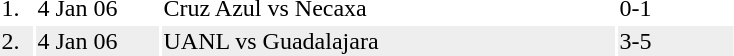<table>
<tr>
<td width="20">1.</td>
<td width="80">4 Jan 06</td>
<td width="300">Cruz Azul vs Necaxa</td>
<td width="75">0-1</td>
</tr>
<tr bgcolor=#eeeeee>
<td>2.</td>
<td>4 Jan 06</td>
<td>UANL vs Guadalajara</td>
<td width="75">3-5</td>
</tr>
</table>
